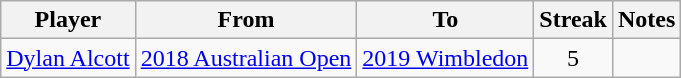<table class="wikitable sortable">
<tr>
<th>Player</th>
<th>From</th>
<th>To</th>
<th>Streak</th>
<th class="unsortable">Notes</th>
</tr>
<tr>
<td> <a href='#'>Dylan Alcott</a></td>
<td><a href='#'>2018 Australian Open</a></td>
<td><a href='#'>2019 Wimbledon</a></td>
<td align="center">5</td>
<td></td>
</tr>
</table>
